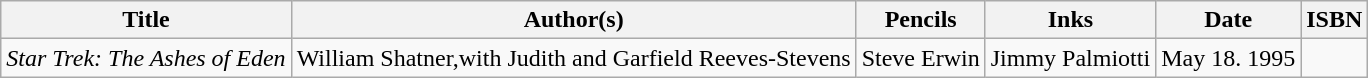<table class="wikitable">
<tr>
<th>Title</th>
<th>Author(s)</th>
<th>Pencils</th>
<th>Inks</th>
<th>Date</th>
<th>ISBN</th>
</tr>
<tr>
<td><em>Star Trek: The Ashes of Eden</em></td>
<td>William Shatner,with Judith and Garfield Reeves-Stevens</td>
<td>Steve Erwin</td>
<td>Jimmy Palmiotti</td>
<td>May 18. 1995</td>
<td></td>
</tr>
</table>
